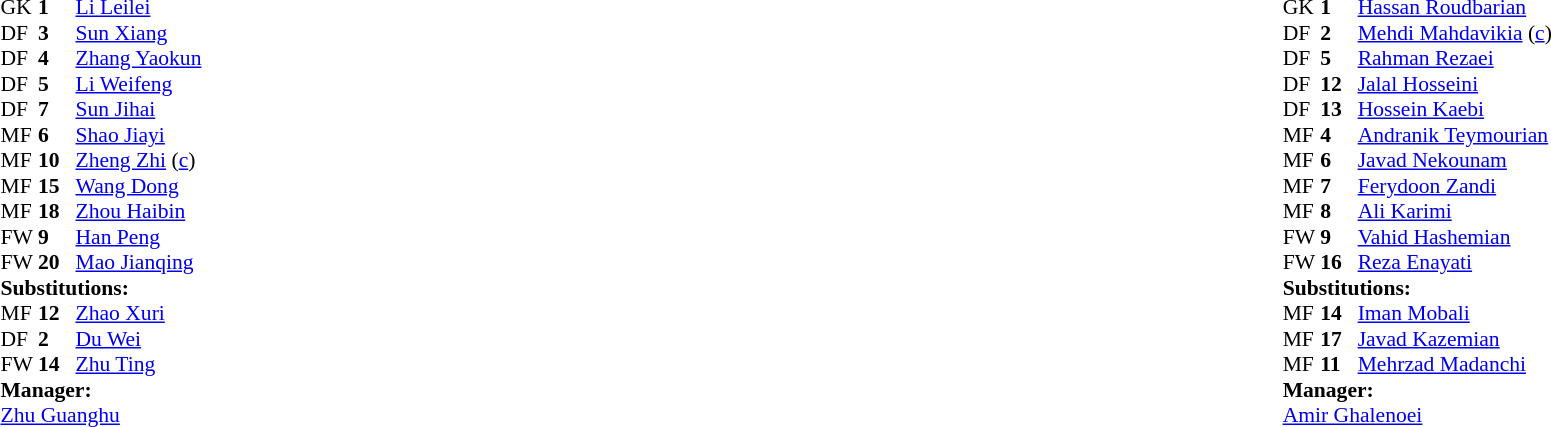<table width="100%">
<tr>
<td valign="top" width="50%"><br><table style="font-size: 90%" cellspacing="0" cellpadding="0">
<tr>
<th width="25"></th>
<th width="25"></th>
</tr>
<tr>
<td>GK</td>
<td><strong>1</strong></td>
<td><a href='#'>Li Leilei</a></td>
</tr>
<tr>
<td>DF</td>
<td><strong>3</strong></td>
<td><a href='#'>Sun Xiang</a></td>
</tr>
<tr>
<td>DF</td>
<td><strong>4</strong></td>
<td><a href='#'>Zhang Yaokun</a></td>
</tr>
<tr>
<td>DF</td>
<td><strong>5</strong></td>
<td><a href='#'>Li Weifeng</a></td>
<td></td>
</tr>
<tr>
<td>DF</td>
<td><strong>7</strong></td>
<td><a href='#'>Sun Jihai</a></td>
</tr>
<tr>
<td>MF</td>
<td><strong>6</strong></td>
<td><a href='#'>Shao Jiayi</a></td>
</tr>
<tr>
<td>MF</td>
<td><strong>10</strong></td>
<td><a href='#'>Zheng Zhi</a> (<a href='#'>c</a>)</td>
<td></td>
</tr>
<tr>
<td>MF</td>
<td><strong>15</strong></td>
<td><a href='#'>Wang Dong</a></td>
<td></td>
<td></td>
</tr>
<tr>
<td>MF</td>
<td><strong>18</strong></td>
<td><a href='#'>Zhou Haibin</a></td>
<td></td>
</tr>
<tr>
<td>FW</td>
<td><strong>9</strong></td>
<td><a href='#'>Han Peng</a></td>
<td></td>
<td></td>
</tr>
<tr>
<td>FW</td>
<td><strong>20</strong></td>
<td><a href='#'>Mao Jianqing</a></td>
<td></td>
<td></td>
</tr>
<tr>
<td colspan=3><strong>Substitutions:</strong></td>
</tr>
<tr>
<td>MF</td>
<td><strong>12</strong></td>
<td><a href='#'>Zhao Xuri</a></td>
<td></td>
<td></td>
</tr>
<tr>
<td>DF</td>
<td><strong>2</strong></td>
<td><a href='#'>Du Wei</a></td>
<td></td>
<td></td>
</tr>
<tr>
<td>FW</td>
<td><strong>14</strong></td>
<td><a href='#'>Zhu Ting</a></td>
<td></td>
<td></td>
</tr>
<tr>
<td colspan=3><strong>Manager:</strong></td>
</tr>
<tr>
<td colspan=3><a href='#'>Zhu Guanghu</a></td>
</tr>
</table>
</td>
<td valign="top" width="50%"><br><table style="font-size: 90%" cellspacing="0" cellpadding="0" align="center">
<tr>
<th width=25></th>
<th width=25></th>
</tr>
<tr>
<td>GK</td>
<td><strong>1</strong></td>
<td><a href='#'>Hassan Roudbarian</a></td>
</tr>
<tr>
<td>DF</td>
<td><strong>2</strong></td>
<td><a href='#'>Mehdi Mahdavikia</a> (<a href='#'>c</a>)</td>
</tr>
<tr>
<td>DF</td>
<td><strong>5</strong></td>
<td><a href='#'>Rahman Rezaei</a></td>
<td></td>
</tr>
<tr>
<td>DF</td>
<td><strong>12</strong></td>
<td><a href='#'>Jalal Hosseini</a></td>
</tr>
<tr>
<td>DF</td>
<td><strong>13</strong></td>
<td><a href='#'>Hossein Kaebi</a></td>
<td></td>
<td></td>
</tr>
<tr>
<td>MF</td>
<td><strong>4</strong></td>
<td><a href='#'>Andranik Teymourian</a></td>
</tr>
<tr>
<td>MF</td>
<td><strong>6</strong></td>
<td><a href='#'>Javad Nekounam</a></td>
<td></td>
</tr>
<tr>
<td>MF</td>
<td><strong>7</strong></td>
<td><a href='#'>Ferydoon Zandi</a></td>
<td></td>
<td></td>
</tr>
<tr>
<td>MF</td>
<td><strong>8</strong></td>
<td><a href='#'>Ali Karimi</a></td>
<td></td>
<td></td>
</tr>
<tr>
<td>FW</td>
<td><strong>9</strong></td>
<td><a href='#'>Vahid Hashemian</a></td>
</tr>
<tr>
<td>FW</td>
<td><strong>16</strong></td>
<td><a href='#'>Reza Enayati</a></td>
</tr>
<tr>
<td colspan=3><strong>Substitutions:</strong></td>
</tr>
<tr>
<td>MF</td>
<td><strong>14</strong></td>
<td><a href='#'>Iman Mobali</a></td>
<td></td>
<td></td>
</tr>
<tr>
<td>MF</td>
<td><strong>17</strong></td>
<td><a href='#'>Javad Kazemian</a></td>
<td></td>
<td></td>
</tr>
<tr>
<td>MF</td>
<td><strong>11</strong></td>
<td><a href='#'>Mehrzad Madanchi</a></td>
<td></td>
<td></td>
</tr>
<tr>
<td colspan=3><strong>Manager:</strong></td>
</tr>
<tr>
<td colspan=4><a href='#'>Amir Ghalenoei</a></td>
</tr>
</table>
</td>
</tr>
</table>
